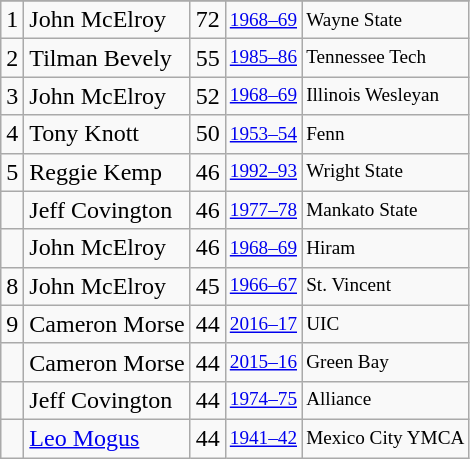<table class="wikitable">
<tr>
</tr>
<tr>
<td>1</td>
<td>John McElroy</td>
<td>72</td>
<td style="font-size:80%;"><a href='#'>1968–69</a></td>
<td style="font-size:80%;">Wayne State</td>
</tr>
<tr>
<td>2</td>
<td>Tilman Bevely</td>
<td>55</td>
<td style="font-size:80%;"><a href='#'>1985–86</a></td>
<td style="font-size:80%;">Tennessee Tech</td>
</tr>
<tr>
<td>3</td>
<td>John McElroy</td>
<td>52</td>
<td style="font-size:80%;"><a href='#'>1968–69</a></td>
<td style="font-size:80%;">Illinois Wesleyan</td>
</tr>
<tr>
<td>4</td>
<td>Tony Knott</td>
<td>50</td>
<td style="font-size:80%;"><a href='#'>1953–54</a></td>
<td style="font-size:80%;">Fenn</td>
</tr>
<tr>
<td>5</td>
<td>Reggie Kemp</td>
<td>46</td>
<td style="font-size:80%;"><a href='#'>1992–93</a></td>
<td style="font-size:80%;">Wright State</td>
</tr>
<tr>
<td></td>
<td>Jeff Covington</td>
<td>46</td>
<td style="font-size:80%;"><a href='#'>1977–78</a></td>
<td style="font-size:80%;">Mankato State</td>
</tr>
<tr>
<td></td>
<td>John McElroy</td>
<td>46</td>
<td style="font-size:80%;"><a href='#'>1968–69</a></td>
<td style="font-size:80%;">Hiram</td>
</tr>
<tr>
<td>8</td>
<td>John McElroy</td>
<td>45</td>
<td style="font-size:80%;"><a href='#'>1966–67</a></td>
<td style="font-size:80%;">St. Vincent</td>
</tr>
<tr>
<td>9</td>
<td>Cameron Morse</td>
<td>44</td>
<td style="font-size:80%;"><a href='#'>2016–17</a></td>
<td style="font-size:80%;">UIC</td>
</tr>
<tr>
<td></td>
<td>Cameron Morse</td>
<td>44</td>
<td style="font-size:80%;"><a href='#'>2015–16</a></td>
<td style="font-size:80%;">Green Bay</td>
</tr>
<tr>
<td></td>
<td>Jeff Covington</td>
<td>44</td>
<td style="font-size:80%;"><a href='#'>1974–75</a></td>
<td style="font-size:80%;">Alliance</td>
</tr>
<tr>
<td></td>
<td><a href='#'>Leo Mogus</a></td>
<td>44</td>
<td style="font-size:80%;"><a href='#'>1941–42</a></td>
<td style="font-size:80%;">Mexico City YMCA</td>
</tr>
</table>
